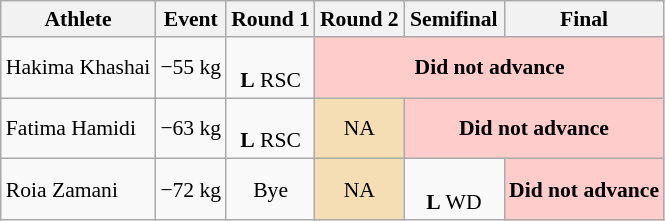<table class=wikitable style="font-size:90%">
<tr>
<th>Athlete</th>
<th>Event</th>
<th>Round 1</th>
<th>Round 2</th>
<th>Semifinal</th>
<th>Final</th>
</tr>
<tr>
<td>Hakima Khashai</td>
<td>−55 kg</td>
<td align="center"><br><strong>L</strong> RSC</td>
<td align=center colspan=3 bgcolor="#ffcccc"><strong>Did not advance</strong></td>
</tr>
<tr>
<td>Fatima Hamidi</td>
<td>−63 kg</td>
<td align="center"><br><strong>L</strong> RSC</td>
<td align=center bgcolor="wheat">NA</td>
<td align=center colspan=2 bgcolor="#ffcccc"><strong>Did not advance</strong></td>
</tr>
<tr>
<td>Roia Zamani</td>
<td>−72 kg</td>
<td align="center">Bye</td>
<td align=center bgcolor="wheat">NA</td>
<td align="center"><br><strong>L</strong> WD</td>
<td align=center colspan=2 bgcolor="#ffcccc"><strong>Did not advance</strong></td>
</tr>
</table>
